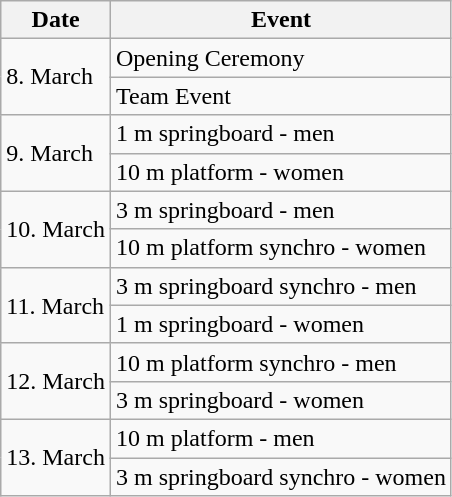<table class="wikitable">
<tr>
<th>Date</th>
<th>Event</th>
</tr>
<tr>
<td rowspan=2>8. March</td>
<td>Opening Ceremony</td>
</tr>
<tr>
<td>Team Event</td>
</tr>
<tr>
<td rowspan=2>9. March</td>
<td>1 m springboard - men</td>
</tr>
<tr>
<td>10 m platform - women</td>
</tr>
<tr>
<td rowspan=2>10. March</td>
<td>3 m springboard - men</td>
</tr>
<tr>
<td>10 m platform synchro - women</td>
</tr>
<tr>
<td rowspan=2>11. March</td>
<td>3 m springboard synchro - men</td>
</tr>
<tr>
<td>1 m springboard - women</td>
</tr>
<tr>
<td rowspan=2>12. March</td>
<td>10 m platform synchro - men</td>
</tr>
<tr>
<td>3 m springboard - women</td>
</tr>
<tr>
<td rowspan=2>13. March</td>
<td>10 m platform - men</td>
</tr>
<tr>
<td>3 m springboard synchro - women</td>
</tr>
</table>
